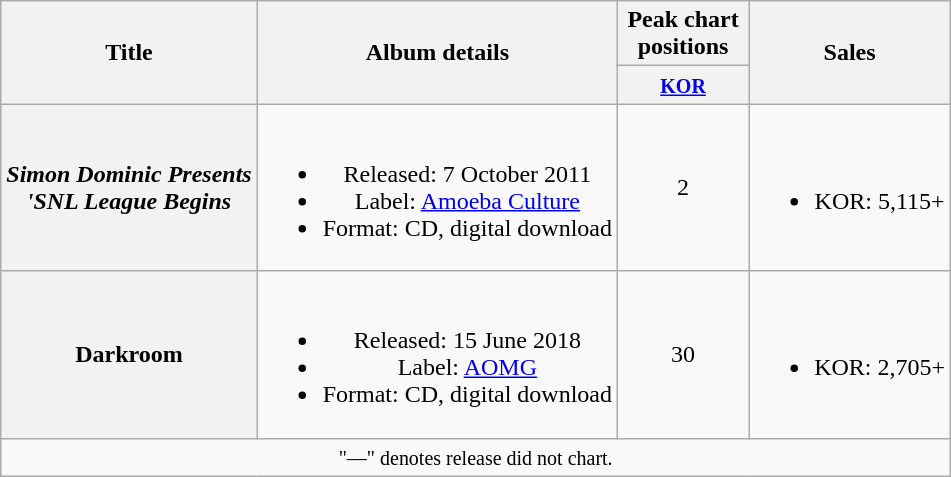<table class="wikitable plainrowheaders" style="text-align:center;">
<tr>
<th scope="col" rowspan="2">Title</th>
<th scope="col" rowspan="2">Album details</th>
<th scope="col" colspan="1" style="width:5em;">Peak chart positions</th>
<th scope="col" rowspan="2">Sales</th>
</tr>
<tr>
<th><small><a href='#'>KOR</a></small><br></th>
</tr>
<tr>
<th scope="row"><em>Simon Dominic Presents<br>'SNL League Begins<strong></th>
<td><br><ul><li>Released: 7 October 2011</li><li>Label: <a href='#'>Amoeba Culture</a></li><li>Format: CD, digital download</li></ul></td>
<td>2</td>
<td><br><ul><li>KOR: 5,115+</li></ul></td>
</tr>
<tr>
<th scope="row"></em>Darkroom<em></th>
<td><br><ul><li>Released: 15 June 2018</li><li>Label: <a href='#'>AOMG</a></li><li>Format: CD, digital download</li></ul></td>
<td>30</td>
<td><br><ul><li>KOR: 2,705+</li></ul></td>
</tr>
<tr>
<td colspan="4"><small>"—" denotes release did not chart.</small></td>
</tr>
</table>
